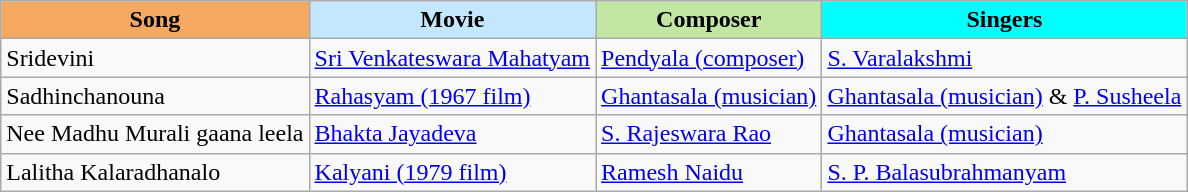<table class="wikitable sortable">
<tr>
<th style="background:#f4a860">Song</th>
<th style="background:#c2e7ff">Movie</th>
<th style="background:#c2e7a3">Composer</th>
<th style="background:#00ffff">Singers</th>
</tr>
<tr>
<td>Sridevini</td>
<td><a href='#'>Sri Venkateswara Mahatyam</a></td>
<td><a href='#'>Pendyala (composer)</a></td>
<td><a href='#'>S. Varalakshmi</a></td>
</tr>
<tr>
<td>Sadhinchanouna</td>
<td><a href='#'>Rahasyam (1967 film)</a></td>
<td><a href='#'>Ghantasala (musician)</a></td>
<td><a href='#'>Ghantasala (musician)</a> & <a href='#'>P. Susheela</a></td>
</tr>
<tr>
<td>Nee Madhu Murali gaana leela</td>
<td><a href='#'>Bhakta Jayadeva</a></td>
<td><a href='#'>S. Rajeswara Rao</a></td>
<td><a href='#'>Ghantasala (musician)</a></td>
</tr>
<tr>
<td>Lalitha Kalaradhanalo</td>
<td><a href='#'>Kalyani (1979 film)</a></td>
<td><a href='#'>Ramesh Naidu</a></td>
<td><a href='#'>S. P. Balasubrahmanyam</a></td>
</tr>
</table>
